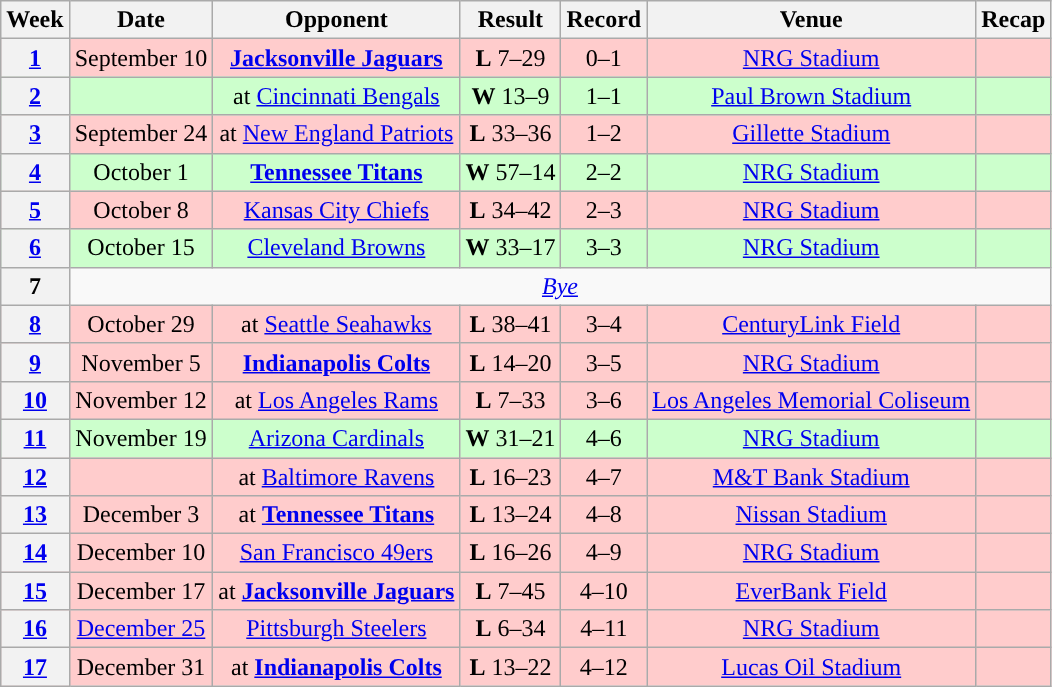<table class="wikitable" style="text-align:center">
<tr>
<th>Week</th>
<th>Date</th>
<th>Opponent</th>
<th>Result</th>
<th>Record</th>
<th>Venue</th>
<th>Recap</th>
</tr>
<tr style="background:#fcc">
<th><a href='#'>1</a></th>
<td>September 10</td>
<td><strong><a href='#'>Jacksonville Jaguars</a></strong></td>
<td><strong>L</strong> 7–29</td>
<td>0–1</td>
<td><a href='#'>NRG Stadium</a></td>
<td></td>
</tr>
<tr style="background:#cfc">
<th><a href='#'>2</a></th>
<td></td>
<td>at <a href='#'>Cincinnati Bengals</a></td>
<td><strong>W</strong> 13–9</td>
<td>1–1</td>
<td><a href='#'>Paul Brown Stadium</a></td>
<td></td>
</tr>
<tr style="background:#fcc">
<th><a href='#'>3</a></th>
<td>September 24</td>
<td>at <a href='#'>New England Patriots</a></td>
<td><strong>L</strong> 33–36</td>
<td>1–2</td>
<td><a href='#'>Gillette Stadium</a></td>
<td></td>
</tr>
<tr style="background:#cfc">
<th><a href='#'>4</a></th>
<td>October 1</td>
<td><strong><a href='#'>Tennessee Titans</a></strong></td>
<td><strong>W</strong> 57–14</td>
<td>2–2</td>
<td><a href='#'>NRG Stadium</a></td>
<td></td>
</tr>
<tr style="background:#fcc">
<th><a href='#'>5</a></th>
<td>October 8</td>
<td><a href='#'>Kansas City Chiefs</a></td>
<td><strong>L</strong> 34–42</td>
<td>2–3</td>
<td><a href='#'>NRG Stadium</a></td>
<td></td>
</tr>
<tr style="background:#cfc">
<th><a href='#'>6</a></th>
<td>October 15</td>
<td><a href='#'>Cleveland Browns</a></td>
<td><strong>W</strong> 33–17</td>
<td>3–3</td>
<td><a href='#'>NRG Stadium</a></td>
<td></td>
</tr>
<tr>
<th>7</th>
<td colspan="6"><em><a href='#'>Bye</a></em></td>
</tr>
<tr style="background:#fcc">
<th><a href='#'>8</a></th>
<td>October 29</td>
<td>at <a href='#'>Seattle Seahawks</a></td>
<td><strong>L</strong> 38–41</td>
<td>3–4</td>
<td><a href='#'>CenturyLink Field</a></td>
<td></td>
</tr>
<tr style="background:#fcc">
<th><a href='#'>9</a></th>
<td>November 5</td>
<td><strong><a href='#'>Indianapolis Colts</a></strong></td>
<td><strong>L</strong> 14–20</td>
<td>3–5</td>
<td><a href='#'>NRG Stadium</a></td>
<td></td>
</tr>
<tr style="background:#fcc">
<th><a href='#'>10</a></th>
<td>November 12</td>
<td>at <a href='#'>Los Angeles Rams</a></td>
<td><strong>L</strong> 7–33</td>
<td>3–6</td>
<td><a href='#'>Los Angeles Memorial Coliseum</a></td>
<td></td>
</tr>
<tr style="background:#cfc">
<th><a href='#'>11</a></th>
<td>November 19</td>
<td><a href='#'>Arizona Cardinals</a></td>
<td><strong>W</strong> 31–21</td>
<td>4–6</td>
<td><a href='#'>NRG Stadium</a></td>
<td></td>
</tr>
<tr style="background:#fcc">
<th><a href='#'>12</a></th>
<td></td>
<td>at <a href='#'>Baltimore Ravens</a></td>
<td><strong>L</strong> 16–23</td>
<td>4–7</td>
<td><a href='#'>M&T Bank Stadium</a></td>
<td></td>
</tr>
<tr style="background:#fcc">
<th><a href='#'>13</a></th>
<td>December 3</td>
<td>at <strong><a href='#'>Tennessee Titans</a></strong></td>
<td><strong>L</strong> 13–24</td>
<td>4–8</td>
<td><a href='#'>Nissan Stadium</a></td>
<td></td>
</tr>
<tr style="background:#fcc">
<th><a href='#'>14</a></th>
<td>December 10</td>
<td><a href='#'>San Francisco 49ers</a></td>
<td><strong>L</strong> 16–26</td>
<td>4–9</td>
<td><a href='#'>NRG Stadium</a></td>
<td></td>
</tr>
<tr style="background:#fcc">
<th><a href='#'>15</a></th>
<td>December 17</td>
<td>at <strong><a href='#'>Jacksonville Jaguars</a></strong></td>
<td><strong>L</strong> 7–45</td>
<td>4–10</td>
<td><a href='#'>EverBank Field</a></td>
<td></td>
</tr>
<tr style="background:#fcc">
<th><a href='#'>16</a></th>
<td><a href='#'>December 25</a></td>
<td><a href='#'>Pittsburgh Steelers</a></td>
<td><strong>L</strong> 6–34</td>
<td>4–11</td>
<td><a href='#'>NRG Stadium</a></td>
<td></td>
</tr>
<tr style="background:#fcc">
<th><a href='#'>17</a></th>
<td>December 31</td>
<td>at <strong><a href='#'>Indianapolis Colts</a></strong></td>
<td><strong>L</strong> 13–22</td>
<td>4–12</td>
<td><a href='#'>Lucas Oil Stadium</a></td>
<td></td>
</tr>
</table>
